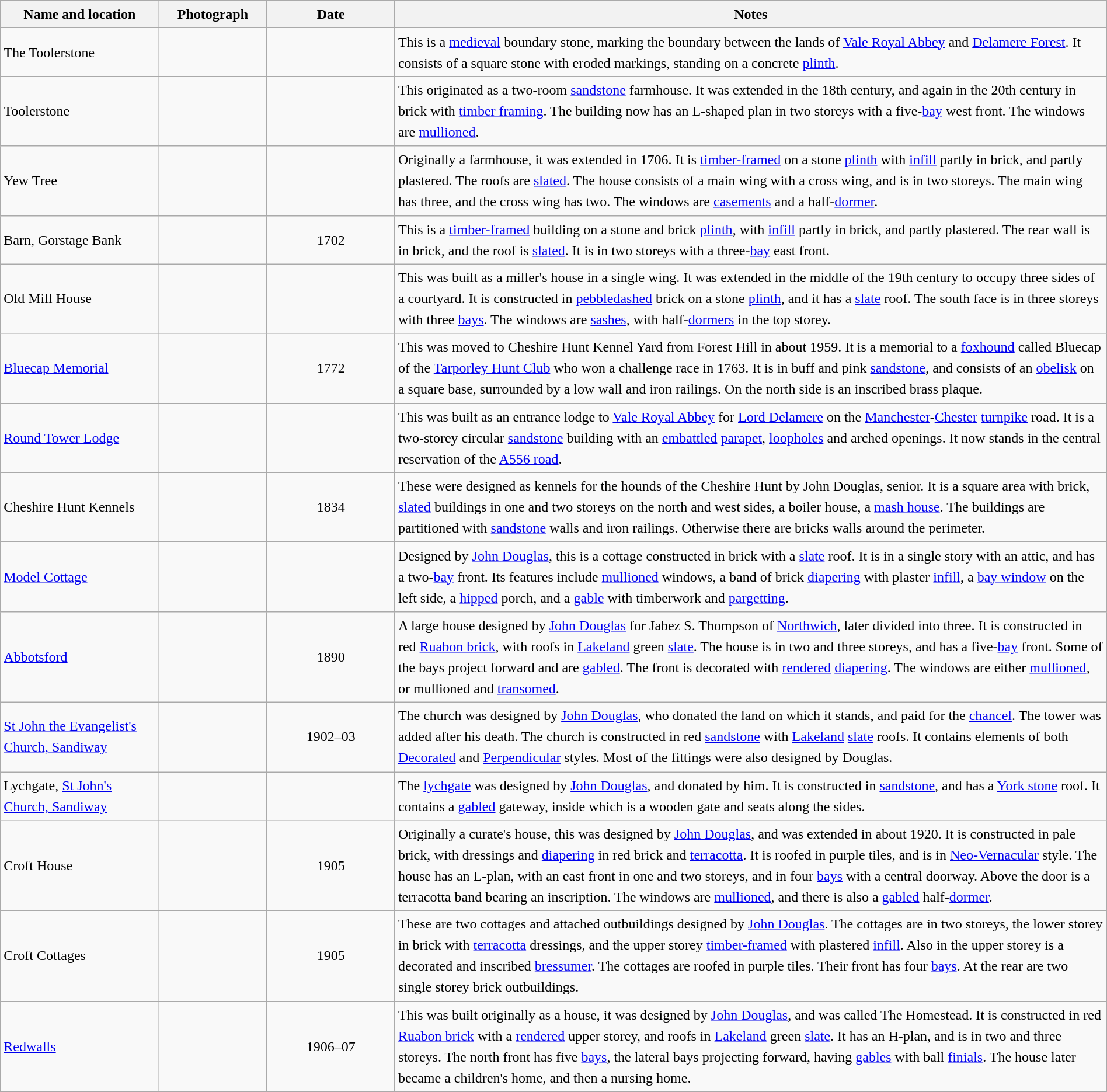<table class="wikitable sortable plainrowheaders" style="width:100%;border:0px;text-align:left;line-height:150%;">
<tr>
<th scope="col"  style="width:150px">Name and location</th>
<th scope="col"  style="width:100px" class="unsortable">Photograph</th>
<th scope="col"  style="width:120px">Date</th>
<th scope="col"  style="width:700px" class="unsortable">Notes</th>
</tr>
<tr>
<td>The Toolerstone<br><small></small></td>
<td></td>
<td align="center"></td>
<td>This is a <a href='#'>medieval</a> boundary stone, marking the boundary between the lands of <a href='#'>Vale Royal Abbey</a> and <a href='#'>Delamere Forest</a>.  It consists of a square stone with eroded markings, standing on a concrete <a href='#'>plinth</a>.</td>
</tr>
<tr>
<td>Toolerstone<br><small></small></td>
<td></td>
<td align="center"></td>
<td>This originated as a two-room <a href='#'>sandstone</a> farmhouse.  It was extended in the 18th century, and again in the 20th century in brick with <a href='#'>timber framing</a>.  The building now has an L-shaped plan in two storeys with a five-<a href='#'>bay</a> west front.  The windows are <a href='#'>mullioned</a>.</td>
</tr>
<tr>
<td>Yew Tree<br><small></small></td>
<td></td>
<td align="center"></td>
<td>Originally a farmhouse, it was extended in 1706.  It is <a href='#'>timber-framed</a> on a stone <a href='#'>plinth</a> with <a href='#'>infill</a> partly in brick, and partly plastered.  The roofs are <a href='#'>slated</a>.  The house consists of a main wing with a cross wing, and is in two storeys.  The main wing has three, and the cross wing has two.  The windows are <a href='#'>casements</a> and a half-<a href='#'>dormer</a>.</td>
</tr>
<tr>
<td>Barn, Gorstage Bank<br><small></small></td>
<td></td>
<td align="center">1702</td>
<td>This is a <a href='#'>timber-framed</a> building on a stone and brick <a href='#'>plinth</a>, with <a href='#'>infill</a> partly in brick, and partly plastered.  The rear wall is in brick, and the roof is <a href='#'>slated</a>.  It is in two storeys with a three-<a href='#'>bay</a> east front.</td>
</tr>
<tr>
<td>Old Mill House<br><small></small></td>
<td></td>
<td align="center"></td>
<td>This was built as a miller's house in a single wing.  It was extended in the middle of the 19th century to occupy three sides of a courtyard.  It is constructed in <a href='#'>pebbledashed</a> brick on a stone <a href='#'>plinth</a>, and it has a <a href='#'>slate</a> roof.  The south face is in three storeys with three <a href='#'>bays</a>.  The windows are <a href='#'>sashes</a>, with half-<a href='#'>dormers</a> in the top storey.</td>
</tr>
<tr>
<td><a href='#'>Bluecap Memorial</a><br><small></small></td>
<td></td>
<td align="center">1772</td>
<td>This was moved to  Cheshire Hunt Kennel Yard from Forest Hill in about 1959.  It is a memorial to a <a href='#'>foxhound</a> called Bluecap of the <a href='#'>Tarporley Hunt Club</a> who won a challenge race in 1763.  It is in buff and pink <a href='#'>sandstone</a>, and consists of an <a href='#'>obelisk</a> on a square base, surrounded by a low wall and iron railings.  On the north side is an inscribed brass plaque.</td>
</tr>
<tr>
<td><a href='#'>Round Tower Lodge</a><br><small></small></td>
<td></td>
<td align="center"></td>
<td>This was built as an entrance lodge to <a href='#'>Vale Royal Abbey</a> for <a href='#'>Lord Delamere</a> on the <a href='#'>Manchester</a>-<a href='#'>Chester</a> <a href='#'>turnpike</a> road.  It is a two-storey circular <a href='#'>sandstone</a> building with an <a href='#'>embattled</a> <a href='#'>parapet</a>, <a href='#'>loopholes</a> and arched openings. It now stands in the central reservation of the <a href='#'>A556 road</a>.</td>
</tr>
<tr>
<td>Cheshire Hunt Kennels<br><small></small></td>
<td></td>
<td align="center">1834</td>
<td>These were designed as kennels for the hounds of the Cheshire Hunt by John Douglas, senior.  It is a square area with brick, <a href='#'>slated</a> buildings in one and two storeys on the north and west sides, a boiler house, a <a href='#'>mash house</a>.  The buildings are partitioned with <a href='#'>sandstone</a> walls and iron railings.  Otherwise there are bricks walls around the perimeter.</td>
</tr>
<tr>
<td><a href='#'>Model Cottage</a><br><small></small></td>
<td></td>
<td align="center"></td>
<td>Designed by <a href='#'>John Douglas</a>, this is a cottage constructed in brick with a <a href='#'>slate</a> roof.  It is in a single story with an attic, and has a two-<a href='#'>bay</a> front.  Its features include <a href='#'>mullioned</a> windows, a band of brick <a href='#'>diapering</a> with plaster <a href='#'>infill</a>, a <a href='#'>bay window</a> on the left side, a <a href='#'>hipped</a> porch, and a <a href='#'>gable</a> with timberwork and <a href='#'>pargetting</a>.</td>
</tr>
<tr>
<td><a href='#'>Abbotsford</a><br><small></small></td>
<td></td>
<td align="center">1890</td>
<td>A large house designed by <a href='#'>John Douglas</a> for Jabez S. Thompson of <a href='#'>Northwich</a>, later divided into three.  It is constructed in red <a href='#'>Ruabon brick</a>, with roofs in <a href='#'>Lakeland</a> green <a href='#'>slate</a>.  The house is in two and three storeys, and has a five-<a href='#'>bay</a> front.  Some of the bays project forward and are <a href='#'>gabled</a>.  The front is decorated with <a href='#'>rendered</a> <a href='#'>diapering</a>.  The windows are either <a href='#'>mullioned</a>, or mullioned and <a href='#'>transomed</a>.</td>
</tr>
<tr>
<td><a href='#'>St John the Evangelist's Church, Sandiway</a><br><small></small></td>
<td></td>
<td align="center">1902–03</td>
<td>The church was designed by <a href='#'>John Douglas</a>, who donated the land on which it stands, and paid for the <a href='#'>chancel</a>.  The tower was added after his death.  The church is constructed in red <a href='#'>sandstone</a> with <a href='#'>Lakeland</a> <a href='#'>slate</a> roofs.  It contains elements of both <a href='#'>Decorated</a> and <a href='#'>Perpendicular</a> styles.  Most of the fittings were also designed by Douglas.</td>
</tr>
<tr>
<td>Lychgate, <a href='#'>St John's Church, Sandiway</a><br><small></small></td>
<td></td>
<td align="center"></td>
<td>The <a href='#'>lychgate</a> was designed by <a href='#'>John Douglas</a>, and donated by him.  It is constructed in <a href='#'>sandstone</a>, and has a <a href='#'>York stone</a> roof.  It contains a <a href='#'>gabled</a> gateway, inside which is a wooden gate and seats along the sides.</td>
</tr>
<tr>
<td>Croft House<br><small></small></td>
<td></td>
<td align="center">1905</td>
<td>Originally a curate's house, this was designed by <a href='#'>John Douglas</a>, and was extended in about 1920.  It is constructed in pale brick, with dressings and <a href='#'>diapering</a> in red brick and <a href='#'>terracotta</a>.  It is roofed in purple tiles, and is in <a href='#'>Neo-Vernacular</a> style.  The house has an L-plan, with an east front in one and two storeys, and in four <a href='#'>bays</a> with a central doorway.  Above the door is a terracotta band bearing an inscription.  The windows are <a href='#'>mullioned</a>, and there is also a <a href='#'>gabled</a> half-<a href='#'>dormer</a>.</td>
</tr>
<tr>
<td>Croft Cottages<br><small></small></td>
<td></td>
<td align="center">1905</td>
<td>These are two cottages and attached outbuildings designed by <a href='#'>John Douglas</a>.  The cottages are in two storeys, the lower storey in brick with <a href='#'>terracotta</a> dressings, and the upper storey <a href='#'>timber-framed</a> with plastered <a href='#'>infill</a>. Also in the upper storey is a decorated and inscribed <a href='#'>bressumer</a>.  The cottages are roofed in purple tiles.  Their front has four <a href='#'>bays</a>.  At the rear are two single storey brick outbuildings.</td>
</tr>
<tr>
<td><a href='#'>Redwalls</a><br><small></small></td>
<td></td>
<td align="center">1906–07</td>
<td>This was built originally as a house, it was designed by <a href='#'>John Douglas</a>, and was called The Homestead.  It is constructed in red <a href='#'>Ruabon brick</a> with a <a href='#'>rendered</a> upper storey, and roofs in <a href='#'>Lakeland</a> green <a href='#'>slate</a>.  It has an H-plan, and is in two and three storeys.  The north front has five <a href='#'>bays</a>, the lateral bays projecting forward, having <a href='#'>gables</a> with ball <a href='#'>finials</a>.  The house later became a children's home, and then a nursing home.</td>
</tr>
<tr>
</tr>
</table>
